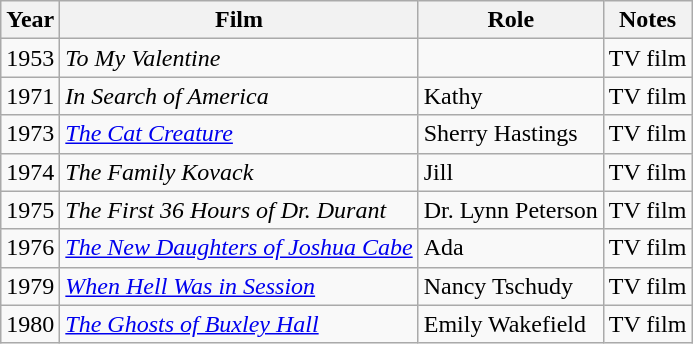<table class="wikitable">
<tr>
<th>Year</th>
<th>Film</th>
<th>Role</th>
<th>Notes</th>
</tr>
<tr>
<td>1953</td>
<td><em>To My Valentine</em></td>
<td></td>
<td>TV film</td>
</tr>
<tr>
<td>1971</td>
<td><em>In Search of America</em></td>
<td>Kathy</td>
<td>TV film</td>
</tr>
<tr>
<td>1973</td>
<td><em><a href='#'>The Cat Creature</a></em></td>
<td>Sherry Hastings</td>
<td>TV film</td>
</tr>
<tr>
<td>1974</td>
<td><em>The Family Kovack</em></td>
<td>Jill</td>
<td>TV film</td>
</tr>
<tr>
<td>1975</td>
<td><em>The First 36 Hours of Dr. Durant</em></td>
<td>Dr. Lynn Peterson</td>
<td>TV film</td>
</tr>
<tr>
<td>1976</td>
<td><em><a href='#'>The New Daughters of Joshua Cabe</a></em></td>
<td>Ada</td>
<td>TV film</td>
</tr>
<tr>
<td>1979</td>
<td><em><a href='#'>When Hell Was in Session</a></em></td>
<td>Nancy Tschudy</td>
<td>TV film</td>
</tr>
<tr>
<td>1980</td>
<td><em><a href='#'>The Ghosts of Buxley Hall</a></em></td>
<td>Emily Wakefield</td>
<td>TV film</td>
</tr>
</table>
